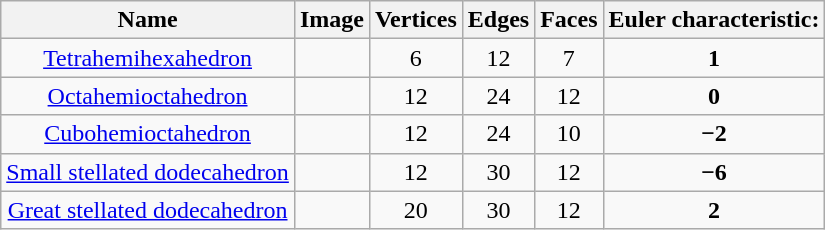<table class="wikitable">
<tr>
<th>Name</th>
<th>Image</th>
<th>Vertices<br></th>
<th>Edges<br></th>
<th>Faces<br></th>
<th>Euler characteristic:<br></th>
</tr>
<tr align=center>
<td><a href='#'>Tetrahemihexahedron</a></td>
<td></td>
<td>6</td>
<td>12</td>
<td>7</td>
<td><strong>1</strong></td>
</tr>
<tr align=center>
<td><a href='#'>Octahemioctahedron</a></td>
<td></td>
<td>12</td>
<td>24</td>
<td>12</td>
<td><strong>0</strong></td>
</tr>
<tr align=center>
<td><a href='#'>Cubohemioctahedron</a></td>
<td></td>
<td>12</td>
<td>24</td>
<td>10</td>
<td><strong>−2</strong></td>
</tr>
<tr align=center>
<td><a href='#'>Small stellated dodecahedron</a></td>
<td></td>
<td>12</td>
<td>30</td>
<td>12</td>
<td><strong>−6</strong></td>
</tr>
<tr align=center>
<td><a href='#'>Great stellated dodecahedron</a></td>
<td></td>
<td>20</td>
<td>30</td>
<td>12</td>
<td><strong>2</strong></td>
</tr>
</table>
